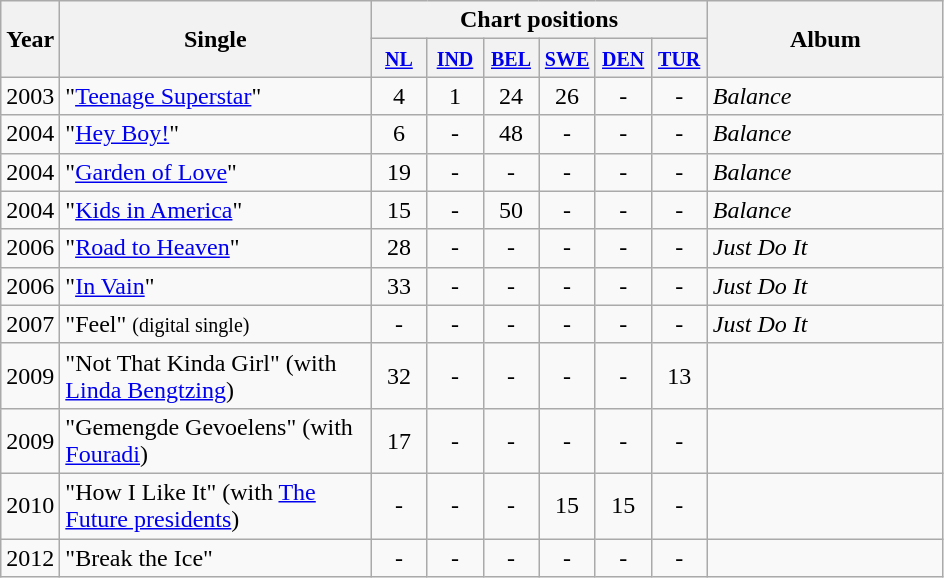<table class="wikitable">
<tr>
<th width="23" rowspan="2">Year</th>
<th width="200" rowspan="2">Single</th>
<th colspan="6">Chart positions</th>
<th width="150" rowspan="2">Album</th>
</tr>
<tr>
<th width="30" align="center"><small><a href='#'>NL</a></small></th>
<th width="30" align="center"><small><a href='#'>IND</a></small></th>
<th width="30" align="center"><small><a href='#'>BEL</a></small></th>
<th width="30" align="center"><small><a href='#'>SWE</a></small></th>
<th width="30" align="center"><small><a href='#'>DEN</a></small></th>
<th width="30" align="center"><small><a href='#'>TUR</a></small></th>
</tr>
<tr>
<td>2003</td>
<td>"<a href='#'>Teenage Superstar</a>"</td>
<td align="center">4</td>
<td align="center">1</td>
<td align="center">24</td>
<td align="center">26</td>
<td align="center">-</td>
<td align="center">-</td>
<td><em>Balance</em></td>
</tr>
<tr>
<td>2004</td>
<td>"<a href='#'>Hey Boy!</a>"</td>
<td align="center">6</td>
<td align="center">-</td>
<td align="center">48</td>
<td align="center">-</td>
<td align="center">-</td>
<td align="center">-</td>
<td><em>Balance</em></td>
</tr>
<tr>
<td>2004</td>
<td>"<a href='#'>Garden of Love</a>"</td>
<td align="center">19</td>
<td align="center">-</td>
<td align="center">-</td>
<td align="center">-</td>
<td align="center">-</td>
<td align="center">-</td>
<td><em>Balance</em></td>
</tr>
<tr>
<td>2004</td>
<td>"<a href='#'>Kids in America</a>"</td>
<td align="center">15</td>
<td align="center">-</td>
<td align="center">50</td>
<td align="center">-</td>
<td align="center">-</td>
<td align="center">-</td>
<td><em>Balance</em></td>
</tr>
<tr>
<td>2006</td>
<td>"<a href='#'>Road to Heaven</a>"</td>
<td align="center">28</td>
<td align="center">-</td>
<td align="center">-</td>
<td align="center">-</td>
<td align="center">-</td>
<td align="center">-</td>
<td><em>Just Do It</em></td>
</tr>
<tr>
<td>2006</td>
<td>"<a href='#'>In Vain</a>"</td>
<td align="center">33</td>
<td align="center">-</td>
<td align="center">-</td>
<td align="center">-</td>
<td align="center">-</td>
<td align="center">-</td>
<td><em>Just Do It</em></td>
</tr>
<tr>
<td>2007</td>
<td>"Feel" <small>(digital single)</small></td>
<td align="center">-</td>
<td align="center">-</td>
<td align="center">-</td>
<td align="center">-</td>
<td align="center">-</td>
<td align="center">-</td>
<td><em>Just Do It</em></td>
</tr>
<tr>
<td>2009</td>
<td>"Not That Kinda Girl" (with <a href='#'>Linda Bengtzing</a>)</td>
<td align="center">32</td>
<td align="center">-</td>
<td align="center">-</td>
<td align="center">-</td>
<td align="center">-</td>
<td align="center">13</td>
<td></td>
</tr>
<tr>
<td>2009</td>
<td>"Gemengde Gevoelens" (with <a href='#'>Fouradi</a>)</td>
<td align="center">17</td>
<td align="center">-</td>
<td align="center">-</td>
<td align="center">-</td>
<td align="center">-</td>
<td align="center">-</td>
<td></td>
</tr>
<tr>
<td>2010</td>
<td>"How I Like It" (with <a href='#'>The Future presidents</a>)</td>
<td align="center">-</td>
<td align="center">-</td>
<td align="center">-</td>
<td align="center">15</td>
<td align="center">15</td>
<td align="center">-</td>
<td></td>
</tr>
<tr>
<td>2012</td>
<td>"Break the Ice"</td>
<td align="center">-</td>
<td align="center">-</td>
<td align="center">-</td>
<td align="center">-</td>
<td align="center">-</td>
<td align="center">-</td>
<td></td>
</tr>
</table>
